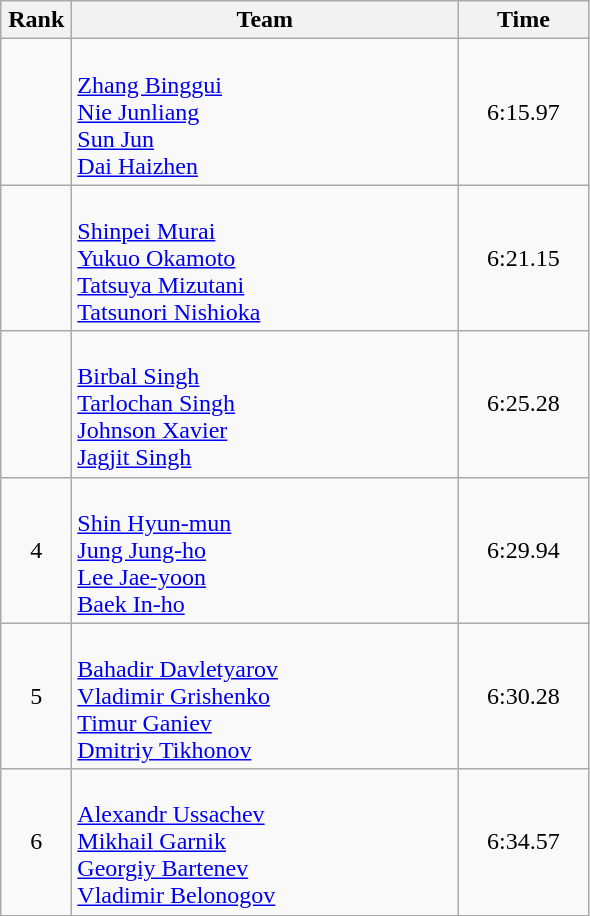<table class=wikitable style="text-align:center">
<tr>
<th width=40>Rank</th>
<th width=250>Team</th>
<th width=80>Time</th>
</tr>
<tr>
<td></td>
<td align=left><br><a href='#'>Zhang Binggui</a><br><a href='#'>Nie Junliang</a><br><a href='#'>Sun Jun</a><br><a href='#'>Dai Haizhen</a></td>
<td>6:15.97</td>
</tr>
<tr>
<td></td>
<td align=left><br><a href='#'>Shinpei Murai</a><br><a href='#'>Yukuo Okamoto</a><br><a href='#'>Tatsuya Mizutani</a><br><a href='#'>Tatsunori Nishioka</a></td>
<td>6:21.15</td>
</tr>
<tr>
<td></td>
<td align=left><br><a href='#'>Birbal Singh</a><br><a href='#'>Tarlochan Singh</a><br><a href='#'>Johnson Xavier</a><br><a href='#'>Jagjit Singh</a></td>
<td>6:25.28</td>
</tr>
<tr>
<td>4</td>
<td align=left><br><a href='#'>Shin Hyun-mun</a><br><a href='#'>Jung Jung-ho</a><br><a href='#'>Lee Jae-yoon</a><br><a href='#'>Baek In-ho</a></td>
<td>6:29.94</td>
</tr>
<tr>
<td>5</td>
<td align=left><br><a href='#'>Bahadir Davletyarov</a><br><a href='#'>Vladimir Grishenko</a><br><a href='#'>Timur Ganiev</a><br><a href='#'>Dmitriy Tikhonov</a></td>
<td>6:30.28</td>
</tr>
<tr>
<td>6</td>
<td align=left><br><a href='#'>Alexandr Ussachev</a><br><a href='#'>Mikhail Garnik</a><br><a href='#'>Georgiy Bartenev</a><br><a href='#'>Vladimir Belonogov</a></td>
<td>6:34.57</td>
</tr>
</table>
